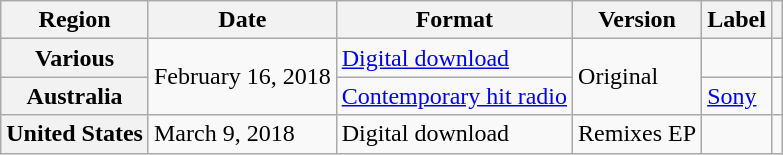<table class="wikitable plainrowheaders">
<tr>
<th scope="col">Region</th>
<th scope="col">Date</th>
<th scope="col">Format</th>
<th scope="col">Version</th>
<th scope="col">Label</th>
<th scope="col"></th>
</tr>
<tr>
<th scope="row">Various</th>
<td rowspan="2">February 16, 2018</td>
<td><a href='#'>Digital download</a></td>
<td rowspan="2">Original</td>
<td></td>
<td></td>
</tr>
<tr>
<th scope="row">Australia</th>
<td><a href='#'>Contemporary hit radio</a></td>
<td><a href='#'>Sony</a></td>
<td></td>
</tr>
<tr>
<th scope="row">United States</th>
<td>March 9, 2018</td>
<td>Digital download</td>
<td>Remixes EP</td>
<td></td>
<td></td>
</tr>
</table>
